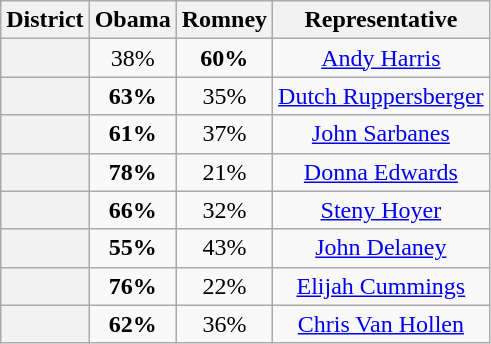<table class=wikitable>
<tr>
<th>District</th>
<th>Obama</th>
<th>Romney</th>
<th>Representative</th>
</tr>
<tr align=center>
<th></th>
<td>38%</td>
<td><strong>60%</strong></td>
<td><a href='#'>Andy Harris</a></td>
</tr>
<tr align=center>
<th></th>
<td><strong>63%</strong></td>
<td>35%</td>
<td><a href='#'>Dutch Ruppersberger</a></td>
</tr>
<tr align=center>
<th></th>
<td><strong>61%</strong></td>
<td>37%</td>
<td><a href='#'>John Sarbanes</a></td>
</tr>
<tr align=center>
<th></th>
<td><strong>78%</strong></td>
<td>21%</td>
<td><a href='#'>Donna Edwards</a></td>
</tr>
<tr align=center>
<th></th>
<td><strong>66%</strong></td>
<td>32%</td>
<td><a href='#'>Steny Hoyer</a></td>
</tr>
<tr align=center>
<th></th>
<td><strong>55%</strong></td>
<td>43%</td>
<td><a href='#'>John Delaney</a></td>
</tr>
<tr align=center>
<th></th>
<td><strong>76%</strong></td>
<td>22%</td>
<td><a href='#'>Elijah Cummings</a></td>
</tr>
<tr align=center>
<th></th>
<td><strong>62%</strong></td>
<td>36%</td>
<td><a href='#'>Chris Van Hollen</a></td>
</tr>
</table>
